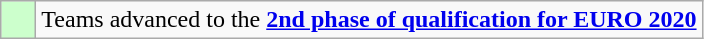<table class="wikitable">
<tr>
<td style="background: #ccffcc;">    </td>
<td>Teams advanced to the <strong><a href='#'>2nd phase of qualification for EURO 2020</a></strong></td>
</tr>
</table>
